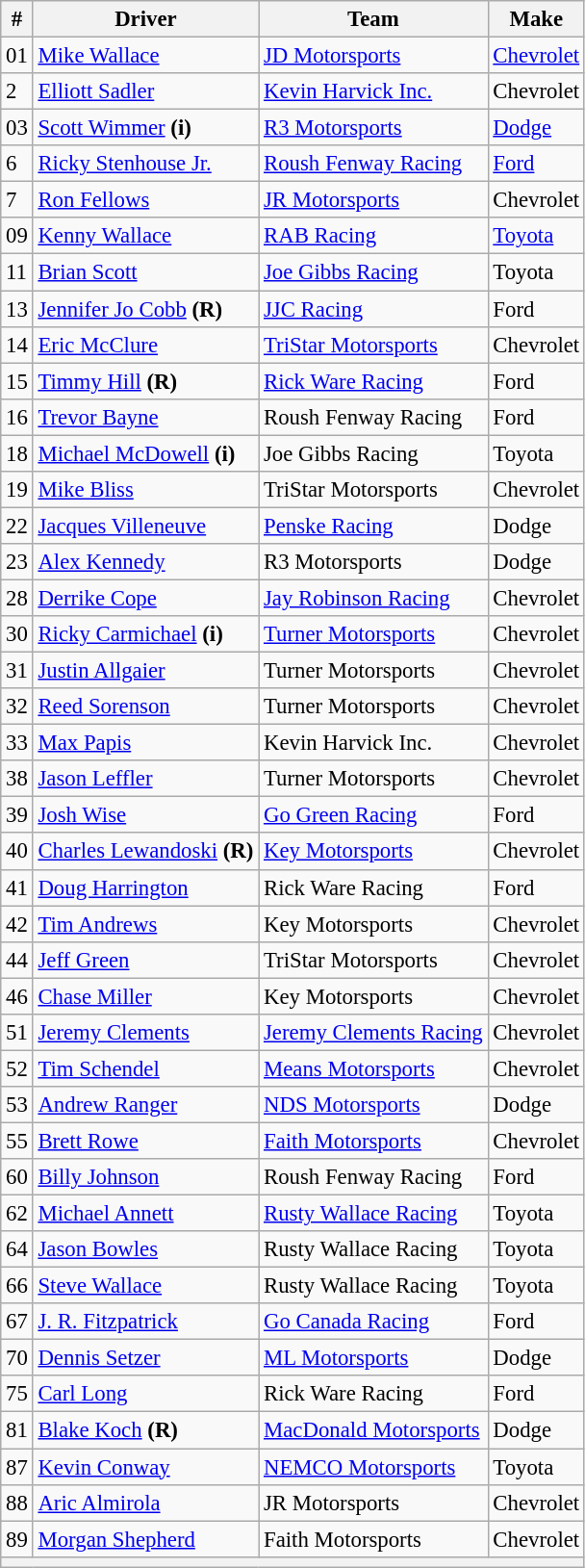<table class="wikitable" style="font-size:95%">
<tr>
<th>#</th>
<th>Driver</th>
<th>Team</th>
<th>Make</th>
</tr>
<tr>
<td>01</td>
<td><a href='#'>Mike Wallace</a></td>
<td><a href='#'>JD Motorsports</a></td>
<td><a href='#'>Chevrolet</a></td>
</tr>
<tr>
<td>2</td>
<td><a href='#'>Elliott Sadler</a></td>
<td><a href='#'>Kevin Harvick Inc.</a></td>
<td>Chevrolet</td>
</tr>
<tr>
<td>03</td>
<td><a href='#'>Scott Wimmer</a> <strong>(i)</strong></td>
<td><a href='#'>R3 Motorsports</a></td>
<td><a href='#'>Dodge</a></td>
</tr>
<tr>
<td>6</td>
<td><a href='#'>Ricky Stenhouse Jr.</a></td>
<td><a href='#'>Roush Fenway Racing</a></td>
<td><a href='#'>Ford</a></td>
</tr>
<tr>
<td>7</td>
<td><a href='#'>Ron Fellows</a></td>
<td><a href='#'>JR Motorsports</a></td>
<td>Chevrolet</td>
</tr>
<tr>
<td>09</td>
<td><a href='#'>Kenny Wallace</a></td>
<td><a href='#'>RAB Racing</a></td>
<td><a href='#'>Toyota</a></td>
</tr>
<tr>
<td>11</td>
<td><a href='#'>Brian Scott</a></td>
<td><a href='#'>Joe Gibbs Racing</a></td>
<td>Toyota</td>
</tr>
<tr>
<td>13</td>
<td><a href='#'>Jennifer Jo Cobb</a> <strong>(R)</strong></td>
<td><a href='#'>JJC Racing</a></td>
<td>Ford</td>
</tr>
<tr>
<td>14</td>
<td><a href='#'>Eric McClure</a></td>
<td><a href='#'>TriStar Motorsports</a></td>
<td>Chevrolet</td>
</tr>
<tr>
<td>15</td>
<td><a href='#'>Timmy Hill</a> <strong>(R)</strong></td>
<td><a href='#'>Rick Ware Racing</a></td>
<td>Ford</td>
</tr>
<tr>
<td>16</td>
<td><a href='#'>Trevor Bayne</a></td>
<td>Roush Fenway Racing</td>
<td>Ford</td>
</tr>
<tr>
<td>18</td>
<td><a href='#'>Michael McDowell</a> <strong>(i)</strong></td>
<td>Joe Gibbs Racing</td>
<td>Toyota</td>
</tr>
<tr>
<td>19</td>
<td><a href='#'>Mike Bliss</a></td>
<td>TriStar Motorsports</td>
<td>Chevrolet</td>
</tr>
<tr>
<td>22</td>
<td><a href='#'>Jacques Villeneuve</a></td>
<td><a href='#'>Penske Racing</a></td>
<td>Dodge</td>
</tr>
<tr>
<td>23</td>
<td><a href='#'>Alex Kennedy</a></td>
<td>R3 Motorsports</td>
<td>Dodge</td>
</tr>
<tr>
<td>28</td>
<td><a href='#'>Derrike Cope</a></td>
<td><a href='#'>Jay Robinson Racing</a></td>
<td>Chevrolet</td>
</tr>
<tr>
<td>30</td>
<td><a href='#'>Ricky Carmichael</a> <strong>(i)</strong></td>
<td><a href='#'>Turner Motorsports</a></td>
<td>Chevrolet</td>
</tr>
<tr>
<td>31</td>
<td><a href='#'>Justin Allgaier</a></td>
<td>Turner Motorsports</td>
<td>Chevrolet</td>
</tr>
<tr>
<td>32</td>
<td><a href='#'>Reed Sorenson</a></td>
<td>Turner Motorsports</td>
<td>Chevrolet</td>
</tr>
<tr>
<td>33</td>
<td><a href='#'>Max Papis</a></td>
<td>Kevin Harvick Inc.</td>
<td>Chevrolet</td>
</tr>
<tr>
<td>38</td>
<td><a href='#'>Jason Leffler</a></td>
<td>Turner Motorsports</td>
<td>Chevrolet</td>
</tr>
<tr>
<td>39</td>
<td><a href='#'>Josh Wise</a></td>
<td><a href='#'>Go Green Racing</a></td>
<td>Ford</td>
</tr>
<tr>
<td>40</td>
<td><a href='#'>Charles Lewandoski</a> <strong>(R)</strong></td>
<td><a href='#'>Key Motorsports</a></td>
<td>Chevrolet</td>
</tr>
<tr>
<td>41</td>
<td><a href='#'>Doug Harrington</a></td>
<td>Rick Ware Racing</td>
<td>Ford</td>
</tr>
<tr>
<td>42</td>
<td><a href='#'>Tim Andrews</a></td>
<td>Key Motorsports</td>
<td>Chevrolet</td>
</tr>
<tr>
<td>44</td>
<td><a href='#'>Jeff Green</a></td>
<td>TriStar Motorsports</td>
<td>Chevrolet</td>
</tr>
<tr>
<td>46</td>
<td><a href='#'>Chase Miller</a></td>
<td>Key Motorsports</td>
<td>Chevrolet</td>
</tr>
<tr>
<td>51</td>
<td><a href='#'>Jeremy Clements</a></td>
<td><a href='#'>Jeremy Clements Racing</a></td>
<td>Chevrolet</td>
</tr>
<tr>
<td>52</td>
<td><a href='#'>Tim Schendel</a></td>
<td><a href='#'>Means Motorsports</a></td>
<td>Chevrolet</td>
</tr>
<tr>
<td>53</td>
<td><a href='#'>Andrew Ranger</a></td>
<td><a href='#'>NDS Motorsports</a></td>
<td>Dodge</td>
</tr>
<tr>
<td>55</td>
<td><a href='#'>Brett Rowe</a></td>
<td><a href='#'>Faith Motorsports</a></td>
<td>Chevrolet</td>
</tr>
<tr>
<td>60</td>
<td><a href='#'>Billy Johnson</a></td>
<td>Roush Fenway Racing</td>
<td>Ford</td>
</tr>
<tr>
<td>62</td>
<td><a href='#'>Michael Annett</a></td>
<td><a href='#'>Rusty Wallace Racing</a></td>
<td>Toyota</td>
</tr>
<tr>
<td>64</td>
<td><a href='#'>Jason Bowles</a></td>
<td>Rusty Wallace Racing</td>
<td>Toyota</td>
</tr>
<tr>
<td>66</td>
<td><a href='#'>Steve Wallace</a></td>
<td>Rusty Wallace Racing</td>
<td>Toyota</td>
</tr>
<tr>
<td>67</td>
<td><a href='#'>J. R. Fitzpatrick</a></td>
<td><a href='#'>Go Canada Racing</a></td>
<td>Ford</td>
</tr>
<tr>
<td>70</td>
<td><a href='#'>Dennis Setzer</a></td>
<td><a href='#'>ML Motorsports</a></td>
<td>Dodge</td>
</tr>
<tr>
<td>75</td>
<td><a href='#'>Carl Long</a></td>
<td>Rick Ware Racing</td>
<td>Ford</td>
</tr>
<tr>
<td>81</td>
<td><a href='#'>Blake Koch</a> <strong>(R)</strong></td>
<td><a href='#'>MacDonald Motorsports</a></td>
<td>Dodge</td>
</tr>
<tr>
<td>87</td>
<td><a href='#'>Kevin Conway</a></td>
<td><a href='#'>NEMCO Motorsports</a></td>
<td>Toyota</td>
</tr>
<tr>
<td>88</td>
<td><a href='#'>Aric Almirola</a></td>
<td>JR Motorsports</td>
<td>Chevrolet</td>
</tr>
<tr>
<td>89</td>
<td><a href='#'>Morgan Shepherd</a></td>
<td>Faith Motorsports</td>
<td>Chevrolet</td>
</tr>
<tr>
<th colspan="4"></th>
</tr>
</table>
